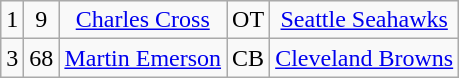<table class="wikitable" style="text-align:center">
<tr>
<td>1</td>
<td>9</td>
<td><a href='#'>Charles Cross</a></td>
<td>OT</td>
<td><a href='#'>Seattle Seahawks</a></td>
</tr>
<tr>
<td>3</td>
<td>68</td>
<td><a href='#'>Martin Emerson</a></td>
<td>CB</td>
<td><a href='#'>Cleveland Browns</a></td>
</tr>
</table>
